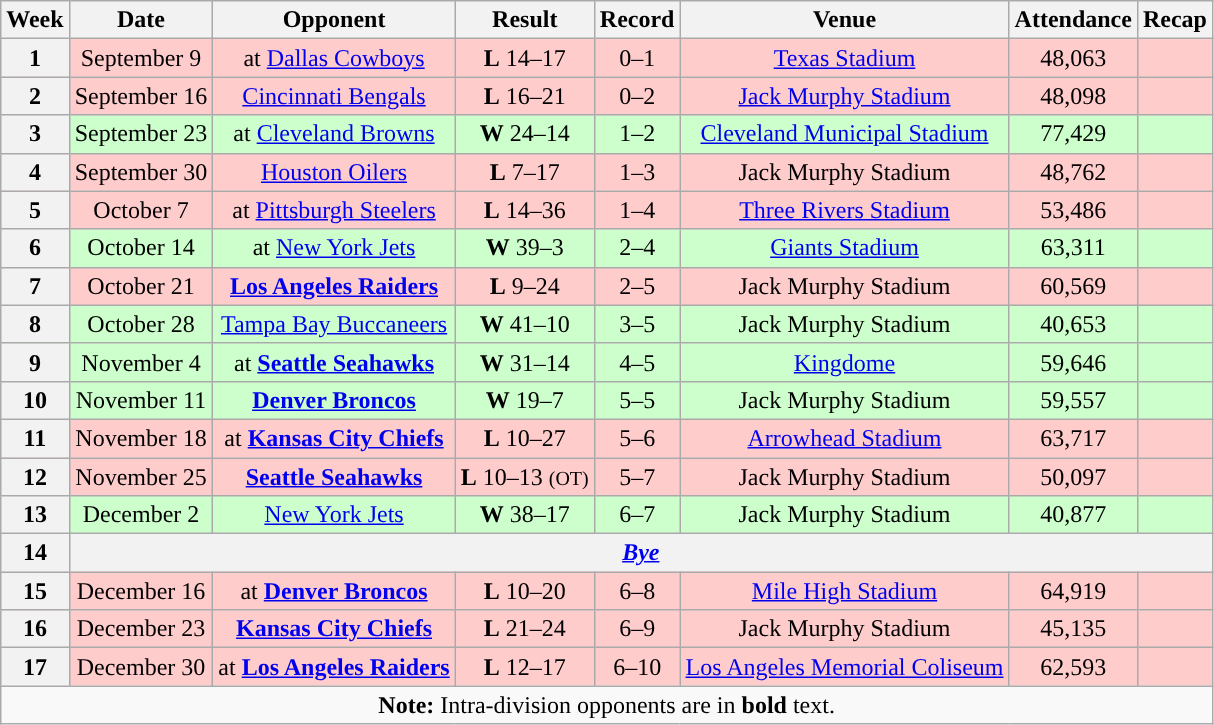<table class="wikitable" style="text-align:center">
<tr>
<th>Week</th>
<th>Date</th>
<th>Opponent</th>
<th>Result</th>
<th>Record</th>
<th>Venue</th>
<th>Attendance</th>
<th>Recap</th>
</tr>
<tr style="background:#fcc">
<th>1</th>
<td>September 9</td>
<td>at <a href='#'>Dallas Cowboys</a></td>
<td><strong>L</strong> 14–17</td>
<td>0–1</td>
<td><a href='#'>Texas Stadium</a></td>
<td>48,063</td>
<td></td>
</tr>
<tr style="background:#fcc">
<th>2</th>
<td>September 16</td>
<td><a href='#'>Cincinnati Bengals</a></td>
<td><strong>L</strong> 16–21</td>
<td>0–2</td>
<td><a href='#'>Jack Murphy Stadium</a></td>
<td>48,098</td>
<td></td>
</tr>
<tr style="background:#cfc">
<th>3</th>
<td>September 23</td>
<td>at <a href='#'>Cleveland Browns</a></td>
<td><strong>W</strong> 24–14</td>
<td>1–2</td>
<td><a href='#'>Cleveland Municipal Stadium</a></td>
<td>77,429</td>
<td></td>
</tr>
<tr style="background:#fcc">
<th>4</th>
<td>September 30</td>
<td><a href='#'>Houston Oilers</a></td>
<td><strong>L</strong> 7–17</td>
<td>1–3</td>
<td>Jack Murphy Stadium</td>
<td>48,762</td>
<td></td>
</tr>
<tr style="background:#fcc">
<th>5</th>
<td>October 7</td>
<td>at <a href='#'>Pittsburgh Steelers</a></td>
<td><strong>L</strong> 14–36</td>
<td>1–4</td>
<td><a href='#'>Three Rivers Stadium</a></td>
<td>53,486</td>
<td></td>
</tr>
<tr style="background:#cfc">
<th>6</th>
<td>October 14</td>
<td>at <a href='#'>New York Jets</a></td>
<td><strong>W</strong> 39–3</td>
<td>2–4</td>
<td><a href='#'>Giants Stadium</a></td>
<td>63,311</td>
<td></td>
</tr>
<tr style="background:#fcc">
<th>7</th>
<td>October 21</td>
<td><strong><a href='#'>Los Angeles Raiders</a></strong></td>
<td><strong>L</strong> 9–24</td>
<td>2–5</td>
<td>Jack Murphy Stadium</td>
<td>60,569</td>
<td></td>
</tr>
<tr style="background:#cfc">
<th>8</th>
<td>October 28</td>
<td><a href='#'>Tampa Bay Buccaneers</a></td>
<td><strong>W</strong> 41–10</td>
<td>3–5</td>
<td>Jack Murphy Stadium</td>
<td>40,653</td>
<td></td>
</tr>
<tr style="background:#cfc">
<th>9</th>
<td>November 4</td>
<td>at <strong><a href='#'>Seattle Seahawks</a></strong></td>
<td><strong>W</strong> 31–14</td>
<td>4–5</td>
<td><a href='#'>Kingdome</a></td>
<td>59,646</td>
<td></td>
</tr>
<tr style="background:#cfc">
<th>10</th>
<td>November 11</td>
<td><strong><a href='#'>Denver Broncos</a></strong></td>
<td><strong>W</strong> 19–7</td>
<td>5–5</td>
<td>Jack Murphy Stadium</td>
<td>59,557</td>
<td></td>
</tr>
<tr style="background:#fcc">
<th>11</th>
<td>November 18</td>
<td>at <strong><a href='#'>Kansas City Chiefs</a></strong></td>
<td><strong>L</strong> 10–27</td>
<td>5–6</td>
<td><a href='#'>Arrowhead Stadium</a></td>
<td>63,717</td>
<td></td>
</tr>
<tr style="background:#fcc">
<th>12</th>
<td>November 25</td>
<td><strong><a href='#'>Seattle Seahawks</a></strong></td>
<td><strong>L</strong> 10–13 <small>(OT)</small></td>
<td>5–7</td>
<td>Jack Murphy Stadium</td>
<td>50,097</td>
<td></td>
</tr>
<tr style="background:#cfc">
<th>13</th>
<td>December 2</td>
<td><a href='#'>New York Jets</a></td>
<td><strong>W</strong> 38–17</td>
<td>6–7</td>
<td>Jack Murphy Stadium</td>
<td>40,877</td>
<td></td>
</tr>
<tr>
<th>14</th>
<th colspan="7"><em><a href='#'>Bye</a></em></th>
</tr>
<tr style="background:#fcc">
<th>15</th>
<td>December 16</td>
<td>at <strong><a href='#'>Denver Broncos</a></strong></td>
<td><strong>L</strong> 10–20</td>
<td>6–8</td>
<td><a href='#'>Mile High Stadium</a></td>
<td>64,919</td>
<td></td>
</tr>
<tr style="background:#fcc">
<th>16</th>
<td>December 23</td>
<td><strong><a href='#'>Kansas City Chiefs</a></strong></td>
<td><strong>L</strong> 21–24</td>
<td>6–9</td>
<td>Jack Murphy Stadium</td>
<td>45,135</td>
<td></td>
</tr>
<tr style="background:#fcc">
<th>17</th>
<td>December 30</td>
<td>at <strong><a href='#'>Los Angeles Raiders</a></strong></td>
<td><strong>L</strong> 12–17</td>
<td>6–10</td>
<td><a href='#'>Los Angeles Memorial Coliseum</a></td>
<td>62,593</td>
<td></td>
</tr>
<tr>
<td colspan="8"><strong>Note:</strong> Intra-division opponents are in <strong>bold</strong> text.</td>
</tr>
</table>
